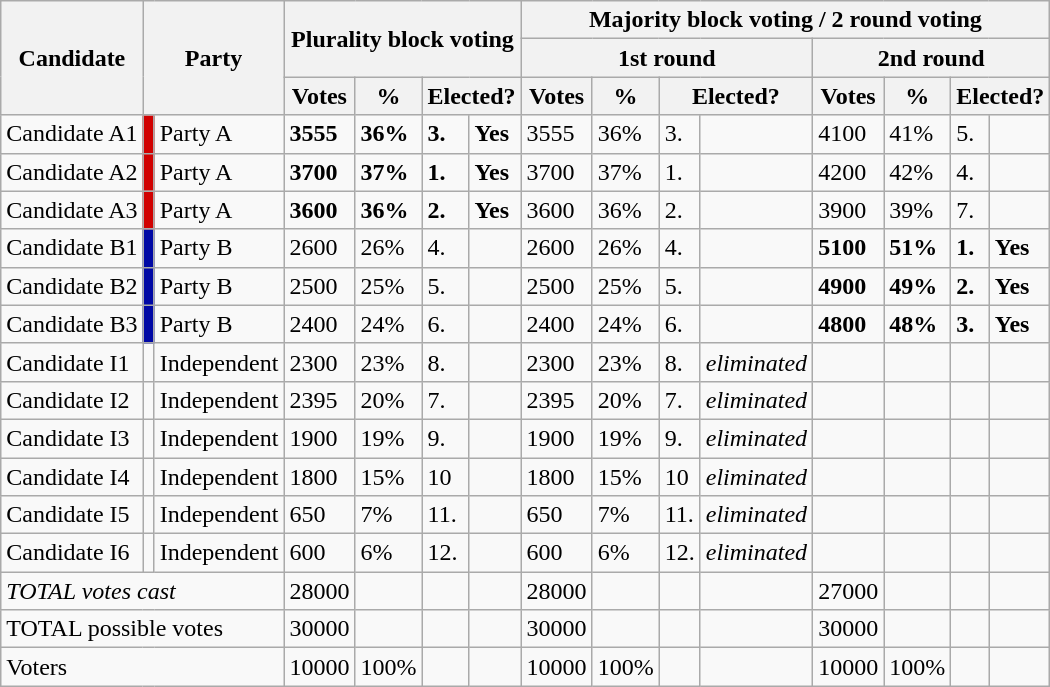<table class="wikitable">
<tr>
<th rowspan="3">Candidate</th>
<th colspan="2" rowspan="3">Party</th>
<th colspan="4" rowspan="2">Plurality block voting</th>
<th colspan="8">Majority block voting / 2 round voting</th>
</tr>
<tr>
<th colspan="4">1st round</th>
<th colspan="4">2nd round</th>
</tr>
<tr>
<th>Votes</th>
<th>%</th>
<th colspan="2">Elected?</th>
<th>Votes</th>
<th>%</th>
<th colspan="2">Elected?</th>
<th>Votes</th>
<th>%</th>
<th colspan="2">Elected?</th>
</tr>
<tr>
<td>Candidate A1</td>
<td style="background:#D10000"></td>
<td>Party A</td>
<td><strong>3555</strong></td>
<td><strong>36%</strong></td>
<td><strong>3.</strong></td>
<td><strong>Yes</strong></td>
<td>3555</td>
<td>36%</td>
<td>3.</td>
<td></td>
<td>4100</td>
<td>41%</td>
<td>5.</td>
<td></td>
</tr>
<tr>
<td>Candidate A2</td>
<td style="background:#D10000"></td>
<td>Party A</td>
<td><strong>3700</strong></td>
<td><strong>37%</strong></td>
<td><strong>1.</strong></td>
<td><strong>Yes</strong></td>
<td>3700</td>
<td>37%</td>
<td>1.</td>
<td></td>
<td>4200</td>
<td>42%</td>
<td>4.</td>
<td></td>
</tr>
<tr>
<td>Candidate A3</td>
<td style="background:#D10000"></td>
<td>Party A</td>
<td><strong>3600</strong></td>
<td><strong>36%</strong></td>
<td><strong>2.</strong></td>
<td><strong>Yes</strong></td>
<td>3600</td>
<td>36%</td>
<td>2.</td>
<td></td>
<td>3900</td>
<td>39%</td>
<td>7.</td>
<td></td>
</tr>
<tr>
<td>Candidate B1</td>
<td style="background:#0008A5"></td>
<td>Party B</td>
<td>2600</td>
<td>26%</td>
<td>4.</td>
<td></td>
<td>2600</td>
<td>26%</td>
<td>4.</td>
<td></td>
<td><strong>5100</strong></td>
<td><strong>51%</strong></td>
<td><strong>1.</strong></td>
<td><strong>Yes</strong></td>
</tr>
<tr>
<td>Candidate B2</td>
<td style="background:#0008A5"></td>
<td>Party B</td>
<td>2500</td>
<td>25%</td>
<td>5.</td>
<td></td>
<td>2500</td>
<td>25%</td>
<td>5.</td>
<td></td>
<td><strong>4900</strong></td>
<td><strong>49%</strong></td>
<td><strong>2.</strong></td>
<td><strong>Yes</strong></td>
</tr>
<tr>
<td>Candidate B3</td>
<td style="background:#0008A5"></td>
<td>Party B</td>
<td>2400</td>
<td>24%</td>
<td>6.</td>
<td></td>
<td>2400</td>
<td>24%</td>
<td>6.</td>
<td></td>
<td><strong>4800</strong></td>
<td><strong>48%</strong></td>
<td><strong>3.</strong></td>
<td><strong>Yes</strong></td>
</tr>
<tr>
<td>Candidate I1</td>
<td></td>
<td>Independent</td>
<td>2300</td>
<td>23%</td>
<td>8.</td>
<td></td>
<td>2300</td>
<td>23%</td>
<td>8.</td>
<td><em>eliminated</em></td>
<td></td>
<td></td>
<td></td>
<td></td>
</tr>
<tr>
<td>Candidate I2</td>
<td></td>
<td>Independent</td>
<td>2395</td>
<td>20%</td>
<td>7.</td>
<td></td>
<td>2395</td>
<td>20%</td>
<td>7.</td>
<td><em>eliminated</em></td>
<td></td>
<td></td>
<td></td>
<td></td>
</tr>
<tr>
<td>Candidate I3</td>
<td></td>
<td>Independent</td>
<td>1900</td>
<td>19%</td>
<td>9.</td>
<td></td>
<td>1900</td>
<td>19%</td>
<td>9.</td>
<td><em>eliminated</em></td>
<td></td>
<td></td>
<td></td>
<td></td>
</tr>
<tr>
<td>Candidate I4</td>
<td></td>
<td>Independent</td>
<td>1800</td>
<td>15%</td>
<td>10</td>
<td></td>
<td>1800</td>
<td>15%</td>
<td>10</td>
<td><em>eliminated</em></td>
<td></td>
<td></td>
<td></td>
<td></td>
</tr>
<tr>
<td>Candidate I5</td>
<td></td>
<td>Independent</td>
<td>650</td>
<td>7%</td>
<td>11.</td>
<td></td>
<td>650</td>
<td>7%</td>
<td>11.</td>
<td><em>eliminated</em></td>
<td></td>
<td></td>
<td></td>
<td></td>
</tr>
<tr>
<td>Candidate I6</td>
<td></td>
<td>Independent</td>
<td>600</td>
<td>6%</td>
<td>12.</td>
<td></td>
<td>600</td>
<td>6%</td>
<td>12.</td>
<td><em>eliminated</em></td>
<td></td>
<td></td>
<td></td>
<td></td>
</tr>
<tr>
<td colspan="3"><em>TOTAL votes cast</em></td>
<td>28000</td>
<td></td>
<td></td>
<td></td>
<td>28000</td>
<td></td>
<td></td>
<td></td>
<td>27000</td>
<td></td>
<td></td>
<td></td>
</tr>
<tr>
<td colspan="3">TOTAL possible votes</td>
<td>30000</td>
<td></td>
<td></td>
<td></td>
<td>30000</td>
<td></td>
<td></td>
<td></td>
<td>30000</td>
<td></td>
<td></td>
<td></td>
</tr>
<tr>
<td colspan="3">Voters</td>
<td>10000</td>
<td>100%</td>
<td></td>
<td></td>
<td>10000</td>
<td>100%</td>
<td></td>
<td></td>
<td>10000</td>
<td>100%</td>
<td></td>
<td></td>
</tr>
</table>
